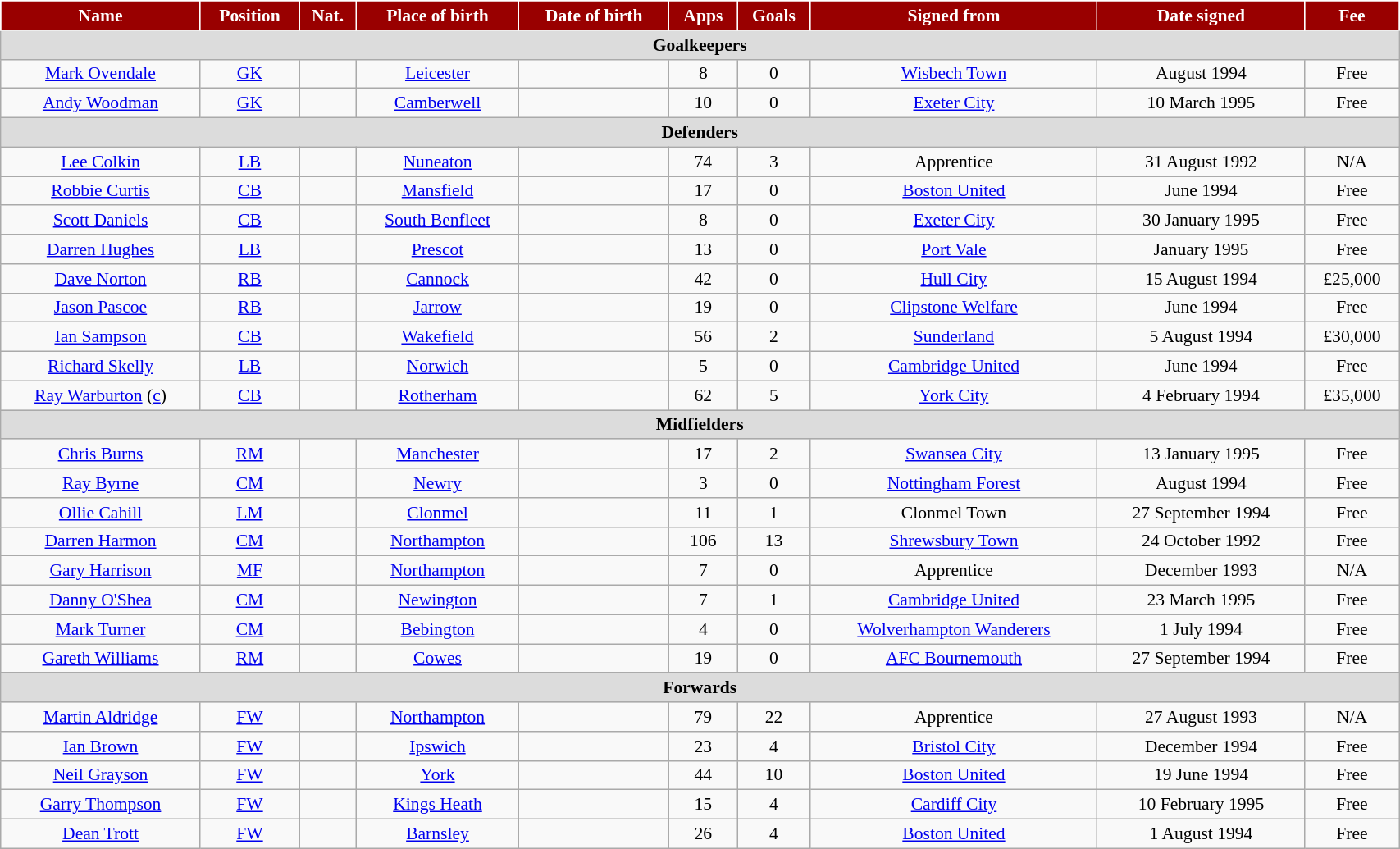<table class="wikitable" style="text-align:center; font-size:90%; width:90%;">
<tr>
<th style="background:#900; color:white; border:1px solid #FFF; text-align:center;">Name</th>
<th style="background:#900; color:white; border:1px solid #FFF; text-align:center;">Position</th>
<th style="background:#900; color:white; border:1px solid #FFF; text-align:center;">Nat.</th>
<th style="background:#900; color:white; border:1px solid #FFF; text-align:center;">Place of birth</th>
<th style="background:#900; color:white; border:1px solid #FFF; text-align:center;">Date of birth</th>
<th style="background:#900; color:white; border:1px solid #FFF; text-align:center;">Apps</th>
<th style="background:#900; color:white; border:1px solid #FFF; text-align:center;">Goals</th>
<th style="background:#900; color:white; border:1px solid #FFF; text-align:center;">Signed from</th>
<th style="background:#900; color:white; border:1px solid #FFF; text-align:center;">Date signed</th>
<th style="background:#900; color:white; border:1px solid #FFF; text-align:center;">Fee</th>
</tr>
<tr>
<th colspan="12" style="background:#dcdcdc; text-align:center;">Goalkeepers</th>
</tr>
<tr>
<td><a href='#'>Mark Ovendale</a></td>
<td><a href='#'>GK</a></td>
<td></td>
<td><a href='#'>Leicester</a></td>
<td></td>
<td>8</td>
<td>0</td>
<td><a href='#'>Wisbech Town</a></td>
<td>August 1994</td>
<td>Free</td>
</tr>
<tr>
<td><a href='#'>Andy Woodman</a></td>
<td><a href='#'>GK</a></td>
<td></td>
<td><a href='#'>Camberwell</a></td>
<td></td>
<td>10</td>
<td>0</td>
<td><a href='#'>Exeter City</a></td>
<td>10 March 1995</td>
<td>Free</td>
</tr>
<tr>
<th colspan="12" style="background:#dcdcdc; text-align:center;">Defenders</th>
</tr>
<tr>
<td><a href='#'>Lee Colkin</a></td>
<td><a href='#'>LB</a></td>
<td></td>
<td><a href='#'>Nuneaton</a></td>
<td></td>
<td>74</td>
<td>3</td>
<td>Apprentice</td>
<td>31 August 1992</td>
<td>N/A</td>
</tr>
<tr>
<td><a href='#'>Robbie Curtis</a></td>
<td><a href='#'>CB</a></td>
<td></td>
<td><a href='#'>Mansfield</a></td>
<td></td>
<td>17</td>
<td>0</td>
<td><a href='#'>Boston United</a></td>
<td>June 1994</td>
<td>Free</td>
</tr>
<tr>
<td><a href='#'>Scott Daniels</a></td>
<td><a href='#'>CB</a></td>
<td></td>
<td><a href='#'>South Benfleet</a></td>
<td></td>
<td>8</td>
<td>0</td>
<td><a href='#'>Exeter City</a></td>
<td>30 January 1995</td>
<td>Free</td>
</tr>
<tr>
<td><a href='#'>Darren Hughes</a></td>
<td><a href='#'>LB</a></td>
<td></td>
<td><a href='#'>Prescot</a></td>
<td></td>
<td>13</td>
<td>0</td>
<td><a href='#'>Port Vale</a></td>
<td>January 1995</td>
<td>Free</td>
</tr>
<tr>
<td><a href='#'>Dave Norton</a></td>
<td><a href='#'>RB</a></td>
<td></td>
<td><a href='#'>Cannock</a></td>
<td></td>
<td>42</td>
<td>0</td>
<td><a href='#'>Hull City</a></td>
<td>15 August 1994</td>
<td>£25,000</td>
</tr>
<tr>
<td><a href='#'>Jason Pascoe</a></td>
<td><a href='#'>RB</a></td>
<td></td>
<td><a href='#'>Jarrow</a></td>
<td></td>
<td>19</td>
<td>0</td>
<td><a href='#'>Clipstone Welfare</a></td>
<td>June 1994</td>
<td>Free</td>
</tr>
<tr>
<td><a href='#'>Ian Sampson</a></td>
<td><a href='#'>CB</a></td>
<td></td>
<td><a href='#'>Wakefield</a></td>
<td></td>
<td>56</td>
<td>2</td>
<td><a href='#'>Sunderland</a></td>
<td>5 August 1994</td>
<td>£30,000</td>
</tr>
<tr>
<td><a href='#'>Richard Skelly</a></td>
<td><a href='#'>LB</a></td>
<td></td>
<td><a href='#'>Norwich</a></td>
<td></td>
<td>5</td>
<td>0</td>
<td><a href='#'>Cambridge United</a></td>
<td>June 1994</td>
<td>Free</td>
</tr>
<tr>
<td><a href='#'>Ray Warburton</a> (<a href='#'>c</a>)</td>
<td><a href='#'>CB</a></td>
<td></td>
<td><a href='#'>Rotherham</a></td>
<td></td>
<td>62</td>
<td>5</td>
<td><a href='#'>York City</a></td>
<td>4 February 1994</td>
<td>£35,000</td>
</tr>
<tr>
<th colspan="12" style="background:#dcdcdc; text-align:center;">Midfielders</th>
</tr>
<tr>
<td><a href='#'>Chris Burns</a></td>
<td><a href='#'>RM</a></td>
<td></td>
<td><a href='#'>Manchester</a></td>
<td></td>
<td>17</td>
<td>2</td>
<td><a href='#'>Swansea City</a></td>
<td>13 January 1995</td>
<td>Free</td>
</tr>
<tr>
<td><a href='#'>Ray Byrne</a></td>
<td><a href='#'>CM</a></td>
<td></td>
<td><a href='#'>Newry</a></td>
<td></td>
<td>3</td>
<td>0</td>
<td><a href='#'>Nottingham Forest</a></td>
<td>August 1994</td>
<td>Free</td>
</tr>
<tr>
<td><a href='#'>Ollie Cahill</a></td>
<td><a href='#'>LM</a></td>
<td></td>
<td><a href='#'>Clonmel</a></td>
<td></td>
<td>11</td>
<td>1</td>
<td>Clonmel Town</td>
<td>27 September 1994</td>
<td>Free</td>
</tr>
<tr>
<td><a href='#'>Darren Harmon</a></td>
<td><a href='#'>CM</a></td>
<td></td>
<td><a href='#'>Northampton</a></td>
<td></td>
<td>106</td>
<td>13</td>
<td><a href='#'>Shrewsbury Town</a></td>
<td>24 October 1992</td>
<td>Free</td>
</tr>
<tr>
<td><a href='#'>Gary Harrison</a></td>
<td><a href='#'>MF</a></td>
<td></td>
<td><a href='#'>Northampton</a></td>
<td></td>
<td>7</td>
<td>0</td>
<td>Apprentice</td>
<td>December 1993</td>
<td>N/A</td>
</tr>
<tr>
<td><a href='#'>Danny O'Shea</a></td>
<td><a href='#'>CM</a></td>
<td></td>
<td><a href='#'>Newington</a></td>
<td></td>
<td>7</td>
<td>1</td>
<td><a href='#'>Cambridge United</a></td>
<td>23 March 1995</td>
<td>Free</td>
</tr>
<tr>
<td><a href='#'>Mark Turner</a></td>
<td><a href='#'>CM</a></td>
<td></td>
<td><a href='#'>Bebington</a></td>
<td></td>
<td>4</td>
<td>0</td>
<td><a href='#'>Wolverhampton Wanderers</a></td>
<td>1 July 1994</td>
<td>Free</td>
</tr>
<tr>
<td><a href='#'>Gareth Williams</a></td>
<td><a href='#'>RM</a></td>
<td></td>
<td><a href='#'>Cowes</a></td>
<td></td>
<td>19</td>
<td>0</td>
<td><a href='#'>AFC Bournemouth</a></td>
<td>27 September 1994</td>
<td>Free</td>
</tr>
<tr>
<th colspan="12" style="background:#dcdcdc; text-align:center;">Forwards</th>
</tr>
<tr>
<td><a href='#'>Martin Aldridge</a></td>
<td><a href='#'>FW</a></td>
<td></td>
<td><a href='#'>Northampton</a></td>
<td></td>
<td>79</td>
<td>22</td>
<td>Apprentice</td>
<td>27 August 1993</td>
<td>N/A</td>
</tr>
<tr>
<td><a href='#'>Ian Brown</a></td>
<td><a href='#'>FW</a></td>
<td></td>
<td><a href='#'>Ipswich</a></td>
<td></td>
<td>23</td>
<td>4</td>
<td><a href='#'>Bristol City</a></td>
<td>December 1994</td>
<td>Free</td>
</tr>
<tr>
<td><a href='#'>Neil Grayson</a></td>
<td><a href='#'>FW</a></td>
<td></td>
<td><a href='#'>York</a></td>
<td></td>
<td>44</td>
<td>10</td>
<td><a href='#'>Boston United</a></td>
<td>19 June 1994</td>
<td>Free</td>
</tr>
<tr>
<td><a href='#'>Garry Thompson</a></td>
<td><a href='#'>FW</a></td>
<td></td>
<td><a href='#'>Kings Heath</a></td>
<td></td>
<td>15</td>
<td>4</td>
<td><a href='#'>Cardiff City</a></td>
<td>10 February 1995</td>
<td>Free</td>
</tr>
<tr>
<td><a href='#'>Dean Trott</a></td>
<td><a href='#'>FW</a></td>
<td></td>
<td><a href='#'>Barnsley</a></td>
<td></td>
<td>26</td>
<td>4</td>
<td><a href='#'>Boston United</a></td>
<td>1 August 1994</td>
<td>Free</td>
</tr>
</table>
